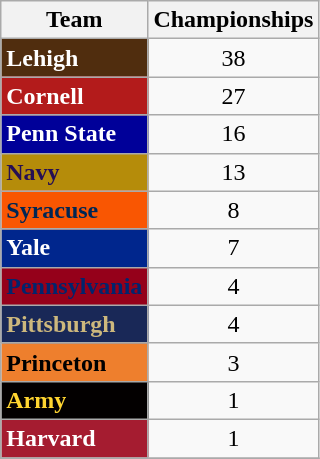<table class="wikitable">
<tr>
<th>Team</th>
<th>Championships</th>
</tr>
<tr>
<td style="background: #502d0e; color: white"><strong>Lehigh</strong></td>
<td align=center>38</td>
</tr>
<tr>
<td style="background:  #b31b1b; color: white"><strong>Cornell</strong></td>
<td align=center>27</td>
</tr>
<tr>
<td style="background: #000099; color: white"><strong>Penn State</strong></td>
<td align=center>16</td>
</tr>
<tr>
<td style="background: #B58C0A; color: #260F54"><strong>Navy</strong></td>
<td align=center>13</td>
</tr>
<tr>
<td style="background: #F95602; color: #002654"><strong>Syracuse</strong></td>
<td align=center>8</td>
</tr>
<tr>
<td style="background: #00268D; color: white"><strong>Yale</strong></td>
<td align=center>7</td>
</tr>
<tr>
<td style="background: #95001a; color: #01256e"><strong>Pennsylvania</strong></td>
<td align=center>4</td>
</tr>
<tr>
<td style="background: #192857; color: #cdb87d"><strong>Pittsburgh</strong></td>
<td align=center>4</td>
</tr>
<tr>
<td style="background: #EE7F2D"><strong>Princeton</strong></td>
<td align=center>3</td>
</tr>
<tr>
<td style="background: #030000; color: #FFD530"><strong>Army</strong></td>
<td align=center>1</td>
</tr>
<tr>
<td style="background: #A51C30; color: white"><strong>Harvard</strong></td>
<td align=center>1</td>
</tr>
<tr>
</tr>
</table>
